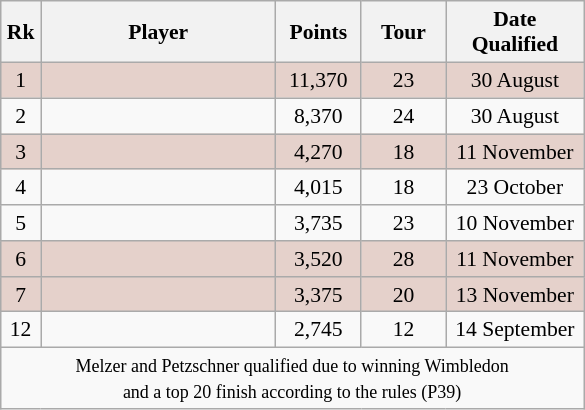<table class=wikitable align=right style=text-align:center;font-size:90%;text:justify>
<tr>
<th width=20>Rk</th>
<th width=150>Player</th>
<th width=50>Points</th>
<th width=50>Tour</th>
<th width=85>Date Qualified</th>
</tr>
<tr bgcolor=#e5d1cb>
<td>1</td>
<td align=left><br></td>
<td>11,370</td>
<td>23</td>
<td>30 August</td>
</tr>
<tr>
<td>2</td>
<td align=left><br></td>
<td>8,370</td>
<td>24</td>
<td>30 August</td>
</tr>
<tr bgcolor=#e5d1cb>
<td>3</td>
<td align=left><br></td>
<td>4,270</td>
<td>18</td>
<td>11 November</td>
</tr>
<tr>
<td>4</td>
<td align=left><br></td>
<td>4,015</td>
<td>18</td>
<td>23 October</td>
</tr>
<tr>
<td>5</td>
<td align=left><br></td>
<td>3,735</td>
<td>23</td>
<td>10 November</td>
</tr>
<tr bgcolor=#e5d1cb>
<td>6</td>
<td align=left><br></td>
<td>3,520</td>
<td>28</td>
<td>11 November</td>
</tr>
<tr bgcolor=#e5d1cb>
<td>7</td>
<td align=left><br></td>
<td>3,375</td>
<td>20</td>
<td>13 November</td>
</tr>
<tr>
<td>12</td>
<td align=left><br></td>
<td>2,745</td>
<td>12</td>
<td>14 September</td>
</tr>
<tr>
<td colspan=5><div><small>Melzer and Petzschner qualified due to winning Wimbledon<br>and a top 20 finish according to the rules (P39)</small></div></td>
</tr>
</table>
